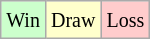<table class="wikitable">
<tr>
<td style="background-color: #CCFFCC;"><small>Win</small></td>
<td style="background-color: #FFFFCC;"><small>Draw</small></td>
<td style="background-color: #FFCCCC;"><small>Loss</small></td>
</tr>
</table>
